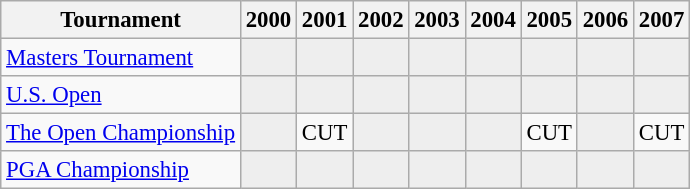<table class="wikitable" style="font-size:95%;text-align:center;">
<tr>
<th>Tournament</th>
<th>2000</th>
<th>2001</th>
<th>2002</th>
<th>2003</th>
<th>2004</th>
<th>2005</th>
<th>2006</th>
<th>2007</th>
</tr>
<tr>
<td align=left><a href='#'>Masters Tournament</a></td>
<td style="background:#eeeeee;"></td>
<td style="background:#eeeeee;"></td>
<td style="background:#eeeeee;"></td>
<td style="background:#eeeeee;"></td>
<td style="background:#eeeeee;"></td>
<td style="background:#eeeeee;"></td>
<td style="background:#eeeeee;"></td>
<td style="background:#eeeeee;"></td>
</tr>
<tr>
<td align=left><a href='#'>U.S. Open</a></td>
<td style="background:#eeeeee;"></td>
<td style="background:#eeeeee;"></td>
<td style="background:#eeeeee;"></td>
<td style="background:#eeeeee;"></td>
<td style="background:#eeeeee;"></td>
<td style="background:#eeeeee;"></td>
<td style="background:#eeeeee;"></td>
<td style="background:#eeeeee;"></td>
</tr>
<tr>
<td align=left><a href='#'>The Open Championship</a></td>
<td style="background:#eeeeee;"></td>
<td>CUT</td>
<td style="background:#eeeeee;"></td>
<td style="background:#eeeeee;"></td>
<td style="background:#eeeeee;"></td>
<td>CUT</td>
<td style="background:#eeeeee;"></td>
<td>CUT</td>
</tr>
<tr>
<td align=left><a href='#'>PGA Championship</a></td>
<td style="background:#eeeeee;"></td>
<td style="background:#eeeeee;"></td>
<td style="background:#eeeeee;"></td>
<td style="background:#eeeeee;"></td>
<td style="background:#eeeeee;"></td>
<td style="background:#eeeeee;"></td>
<td style="background:#eeeeee;"></td>
<td style="background:#eeeeee;"></td>
</tr>
</table>
